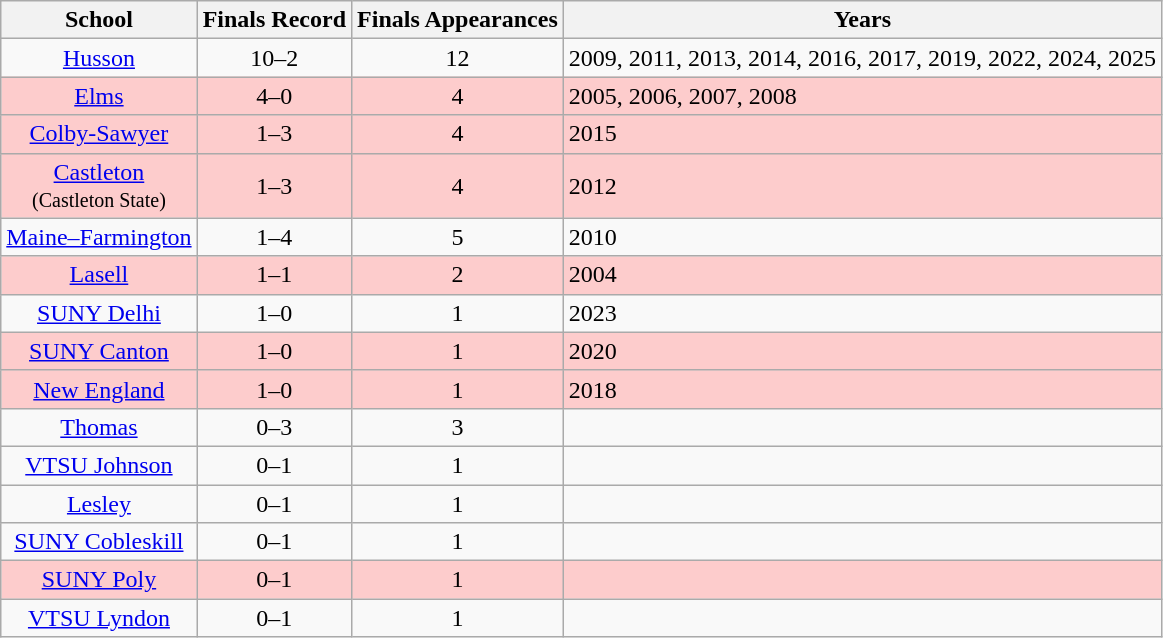<table class="wikitable sortable" style="text-align:center;">
<tr>
<th>School</th>
<th>Finals Record</th>
<th>Finals Appearances</th>
<th class=unsortable>Years</th>
</tr>
<tr>
<td><a href='#'>Husson</a></td>
<td>10–2</td>
<td>12</td>
<td align=left>2009, 2011, 2013, 2014, 2016, 2017, 2019, 2022, 2024, 2025</td>
</tr>
<tr bgcolor=#fdcccc>
<td><a href='#'>Elms</a></td>
<td>4–0</td>
<td>4</td>
<td align=left>2005, 2006, 2007, 2008</td>
</tr>
<tr bgcolor=#fdcccc>
<td><a href='#'>Colby-Sawyer</a></td>
<td>1–3</td>
<td>4</td>
<td align=left>2015</td>
</tr>
<tr bgcolor=#fdcccc>
<td><a href='#'>Castleton</a><br><small>(Castleton State)</small></td>
<td>1–3</td>
<td>4</td>
<td align=left>2012</td>
</tr>
<tr>
<td><a href='#'>Maine–Farmington</a></td>
<td>1–4</td>
<td>5</td>
<td align=left>2010</td>
</tr>
<tr bgcolor=#fdcccc>
<td><a href='#'>Lasell</a></td>
<td>1–1</td>
<td>2</td>
<td align=left>2004</td>
</tr>
<tr>
<td><a href='#'>SUNY Delhi</a></td>
<td>1–0</td>
<td>1</td>
<td align=left>2023</td>
</tr>
<tr bgcolor=#fdcccc>
<td><a href='#'>SUNY Canton</a></td>
<td>1–0</td>
<td>1</td>
<td align=left>2020</td>
</tr>
<tr bgcolor=#fdcccc>
<td><a href='#'>New England</a></td>
<td>1–0</td>
<td>1</td>
<td align=left>2018</td>
</tr>
<tr>
<td><a href='#'>Thomas</a></td>
<td>0–3</td>
<td>3</td>
<td align=left></td>
</tr>
<tr>
<td><a href='#'>VTSU Johnson</a></td>
<td>0–1</td>
<td>1</td>
<td align=left></td>
</tr>
<tr>
<td><a href='#'>Lesley</a></td>
<td>0–1</td>
<td>1</td>
<td align=left></td>
</tr>
<tr>
<td><a href='#'>SUNY Cobleskill</a></td>
<td>0–1</td>
<td>1</td>
<td align=left></td>
</tr>
<tr bgcolor=#fdcccc>
<td><a href='#'>SUNY Poly</a></td>
<td>0–1</td>
<td>1</td>
<td align=left></td>
</tr>
<tr>
<td><a href='#'>VTSU Lyndon</a></td>
<td>0–1</td>
<td>1</td>
<td align=left></td>
</tr>
</table>
